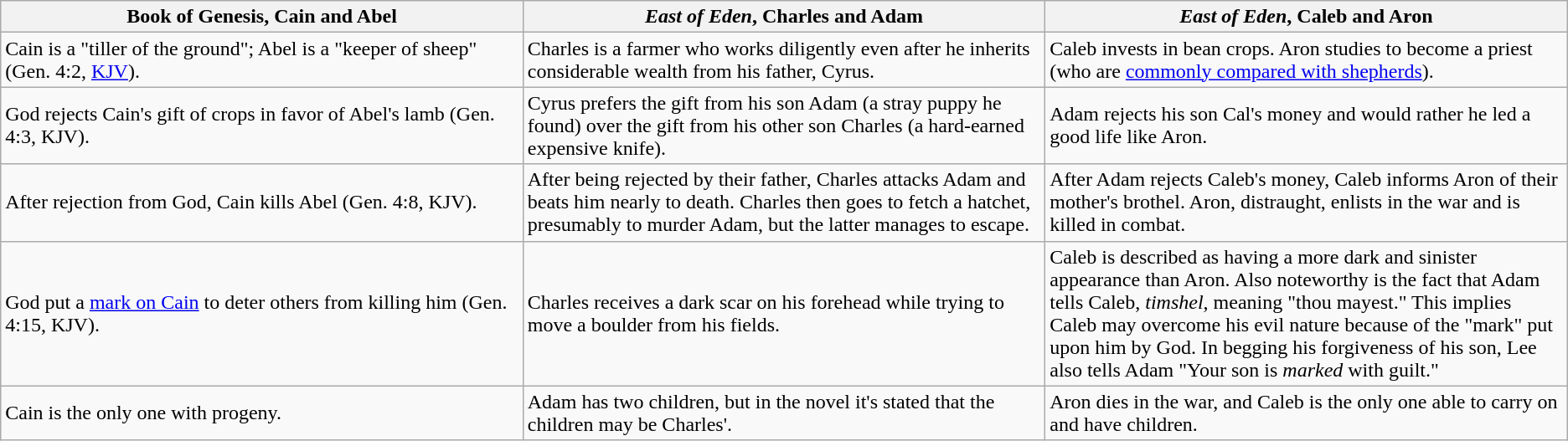<table class="wikitable">
<tr>
<th width="33%">Book of Genesis, Cain and Abel</th>
<th width="33%"><em>East of Eden</em>, Charles and Adam</th>
<th width="33%"><em>East of Eden</em>, Caleb and Aron</th>
</tr>
<tr>
<td>Cain is a "tiller of the ground"; Abel is a "keeper of sheep" (Gen. 4:2, <a href='#'>KJV</a>).</td>
<td>Charles is a farmer who works diligently even after he inherits considerable wealth from his father, Cyrus.</td>
<td>Caleb invests in bean crops.  Aron studies to become a priest (who are <a href='#'>commonly compared with shepherds</a>).</td>
</tr>
<tr>
<td>God rejects Cain's gift of crops in favor of Abel's lamb (Gen. 4:3, KJV).</td>
<td>Cyrus prefers the gift from his son Adam (a stray puppy he found) over the gift from his other son Charles (a hard-earned expensive knife).</td>
<td>Adam rejects his son Cal's money and would rather he led a good life like Aron.</td>
</tr>
<tr>
<td>After rejection from God, Cain kills Abel (Gen. 4:8, KJV).</td>
<td>After being rejected by their father, Charles attacks Adam and beats him nearly to death. Charles then goes to fetch a hatchet, presumably to murder Adam, but the latter manages to escape.</td>
<td>After Adam rejects Caleb's money, Caleb informs Aron of their mother's brothel. Aron, distraught, enlists in the war and is killed in combat.</td>
</tr>
<tr>
<td>God put a <a href='#'>mark on Cain</a> to deter others from killing him (Gen. 4:15, KJV).</td>
<td>Charles receives a dark scar on his forehead while trying to move a boulder from his fields.</td>
<td>Caleb is described as having a more dark and sinister appearance than Aron.  Also noteworthy is the fact that Adam tells Caleb, <em>timshel</em>, meaning "thou mayest." This implies Caleb may overcome his evil nature because of the "mark" put upon him by God. In begging his forgiveness of his son, Lee also tells Adam "Your son is <em>marked</em> with guilt."</td>
</tr>
<tr>
<td>Cain is the only one with progeny.</td>
<td>Adam has two children, but in the novel it's stated that the children may be Charles'.</td>
<td>Aron dies in the war, and Caleb is the only one able to carry on and have children.</td>
</tr>
</table>
